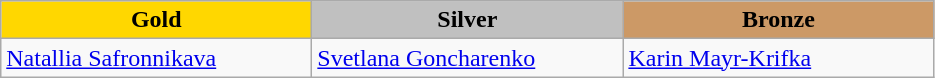<table class="wikitable" style="text-align:left">
<tr align="center">
<td width=200 bgcolor=gold><strong>Gold</strong></td>
<td width=200 bgcolor=silver><strong>Silver</strong></td>
<td width=200 bgcolor=CC9966><strong>Bronze</strong></td>
</tr>
<tr>
<td><a href='#'>Natallia Safronnikava</a><br><em></em></td>
<td><a href='#'>Svetlana Goncharenko</a><br><em></em></td>
<td><a href='#'>Karin Mayr-Krifka</a><br><em></em></td>
</tr>
</table>
